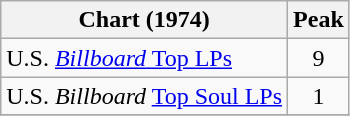<table class="wikitable">
<tr>
<th>Chart (1974)</th>
<th>Peak<br></th>
</tr>
<tr>
<td>U.S. <a href='#'><em>Billboard</em> Top LPs</a></td>
<td align="center">9</td>
</tr>
<tr>
<td>U.S. <em>Billboard</em> <a href='#'>Top Soul LPs</a></td>
<td align="center">1</td>
</tr>
<tr>
</tr>
</table>
